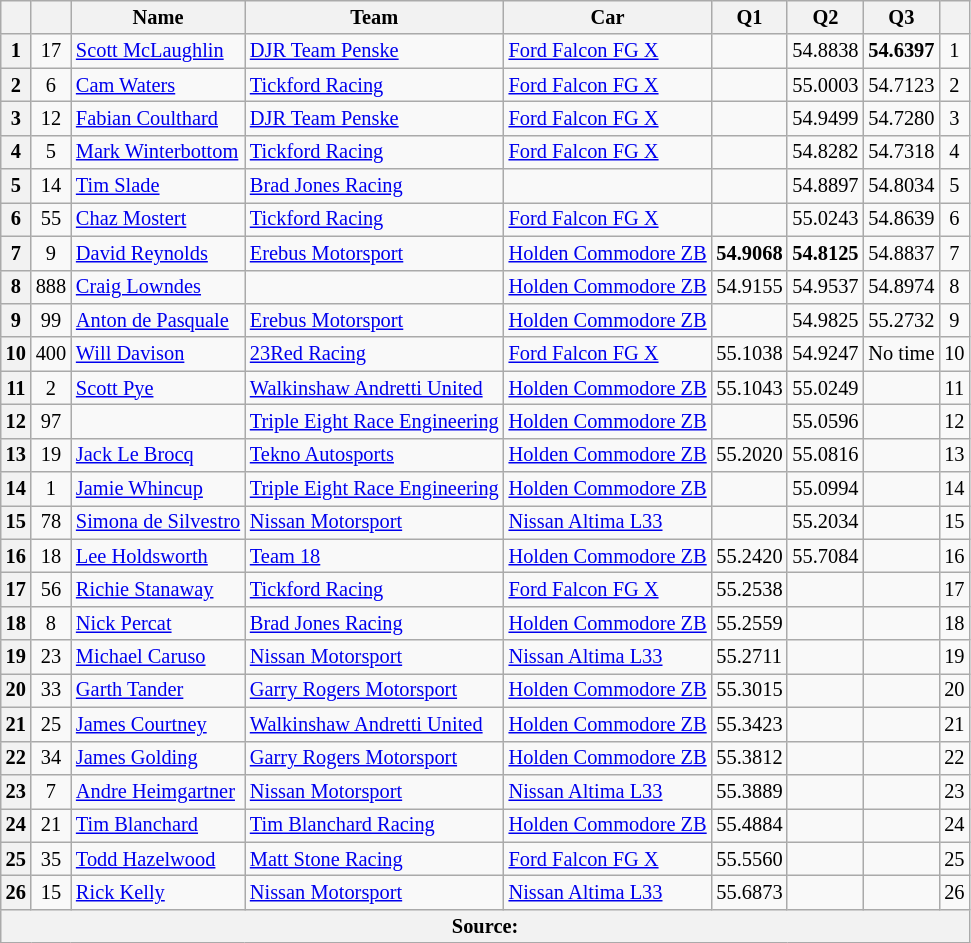<table class="wikitable" style="font-size: 85%">
<tr>
<th></th>
<th></th>
<th>Name</th>
<th>Team</th>
<th>Car</th>
<th>Q1</th>
<th>Q2</th>
<th>Q3</th>
<th></th>
</tr>
<tr>
<th>1</th>
<td align="center">17</td>
<td> <a href='#'>Scott McLaughlin</a></td>
<td><a href='#'>DJR Team Penske</a></td>
<td><a href='#'>Ford Falcon FG X</a></td>
<td></td>
<td>54.8838</td>
<td><strong>54.6397</strong></td>
<td align="center">1</td>
</tr>
<tr>
<th>2</th>
<td align="center">6</td>
<td> <a href='#'>Cam Waters</a></td>
<td><a href='#'>Tickford Racing</a></td>
<td><a href='#'>Ford Falcon FG X</a></td>
<td></td>
<td>55.0003</td>
<td>54.7123</td>
<td align="center">2</td>
</tr>
<tr>
<th>3</th>
<td align="center">12</td>
<td> <a href='#'>Fabian Coulthard</a></td>
<td><a href='#'>DJR Team Penske</a></td>
<td><a href='#'>Ford Falcon FG X</a></td>
<td></td>
<td>54.9499</td>
<td>54.7280</td>
<td align="center">3</td>
</tr>
<tr>
<th>4</th>
<td align="center">5</td>
<td> <a href='#'>Mark Winterbottom</a></td>
<td><a href='#'>Tickford Racing</a></td>
<td><a href='#'>Ford Falcon FG X</a></td>
<td></td>
<td>54.8282</td>
<td>54.7318</td>
<td align="center">4</td>
</tr>
<tr>
<th>5</th>
<td align="center">14</td>
<td> <a href='#'>Tim Slade</a></td>
<td><a href='#'>Brad Jones Racing</a></td>
<td></td>
<td></td>
<td>54.8897</td>
<td>54.8034</td>
<td align="center">5</td>
</tr>
<tr>
<th>6</th>
<td align="center">55</td>
<td> <a href='#'>Chaz Mostert</a></td>
<td><a href='#'>Tickford Racing</a></td>
<td><a href='#'>Ford Falcon FG X</a></td>
<td></td>
<td>55.0243</td>
<td>54.8639</td>
<td align="center">6</td>
</tr>
<tr>
<th>7</th>
<td align="center">9</td>
<td> <a href='#'>David Reynolds</a></td>
<td><a href='#'>Erebus Motorsport</a></td>
<td><a href='#'>Holden Commodore ZB</a></td>
<td><strong>54.9068</strong></td>
<td><strong>54.8125</strong></td>
<td>54.8837</td>
<td align="center">7</td>
</tr>
<tr>
<th>8</th>
<td align="center">888</td>
<td> <a href='#'>Craig Lowndes</a></td>
<td></td>
<td><a href='#'>Holden Commodore ZB</a></td>
<td>54.9155</td>
<td>54.9537</td>
<td>54.8974</td>
<td align="center">8</td>
</tr>
<tr>
<th>9</th>
<td align="center">99</td>
<td> <a href='#'>Anton de Pasquale</a></td>
<td><a href='#'>Erebus Motorsport</a></td>
<td><a href='#'>Holden Commodore ZB</a></td>
<td></td>
<td>54.9825</td>
<td>55.2732</td>
<td align="center">9</td>
</tr>
<tr>
<th>10</th>
<td align="center">400</td>
<td> <a href='#'>Will Davison</a></td>
<td><a href='#'>23Red Racing</a></td>
<td><a href='#'>Ford Falcon FG X</a></td>
<td>55.1038</td>
<td>54.9247</td>
<td>No time</td>
<td align="center">10</td>
</tr>
<tr>
<th>11</th>
<td align="center">2</td>
<td> <a href='#'>Scott Pye</a></td>
<td><a href='#'>Walkinshaw Andretti United</a></td>
<td><a href='#'>Holden Commodore ZB</a></td>
<td>55.1043</td>
<td>55.0249</td>
<td></td>
<td align="center">11</td>
</tr>
<tr>
<th>12</th>
<td align="center">97</td>
<td></td>
<td><a href='#'>Triple Eight Race Engineering</a></td>
<td><a href='#'>Holden Commodore ZB</a></td>
<td></td>
<td>55.0596</td>
<td></td>
<td align="center">12</td>
</tr>
<tr>
<th>13</th>
<td align="center">19</td>
<td> <a href='#'>Jack Le Brocq</a></td>
<td><a href='#'>Tekno Autosports</a></td>
<td><a href='#'>Holden Commodore ZB</a></td>
<td>55.2020</td>
<td>55.0816</td>
<td></td>
<td align="center">13</td>
</tr>
<tr>
<th>14</th>
<td align="center">1</td>
<td> <a href='#'>Jamie Whincup</a></td>
<td><a href='#'>Triple Eight Race Engineering</a></td>
<td><a href='#'>Holden Commodore ZB</a></td>
<td></td>
<td>55.0994</td>
<td></td>
<td align="center">14</td>
</tr>
<tr>
<th>15</th>
<td align="center">78</td>
<td> <a href='#'>Simona de Silvestro</a></td>
<td><a href='#'>Nissan Motorsport</a></td>
<td><a href='#'>Nissan Altima L33</a></td>
<td></td>
<td>55.2034</td>
<td></td>
<td align="center">15</td>
</tr>
<tr>
<th>16</th>
<td align="center">18</td>
<td> <a href='#'>Lee Holdsworth</a></td>
<td><a href='#'>Team 18</a></td>
<td><a href='#'>Holden Commodore ZB</a></td>
<td>55.2420</td>
<td>55.7084</td>
<td></td>
<td align="center">16</td>
</tr>
<tr>
<th>17</th>
<td align="center">56</td>
<td> <a href='#'>Richie Stanaway</a></td>
<td><a href='#'>Tickford Racing</a></td>
<td><a href='#'>Ford Falcon FG X</a></td>
<td>55.2538</td>
<td></td>
<td></td>
<td align="center">17</td>
</tr>
<tr>
<th>18</th>
<td align="center">8</td>
<td> <a href='#'>Nick Percat</a></td>
<td><a href='#'>Brad Jones Racing</a></td>
<td><a href='#'>Holden Commodore ZB</a></td>
<td>55.2559</td>
<td></td>
<td></td>
<td align="center">18</td>
</tr>
<tr>
<th>19</th>
<td align="center">23</td>
<td> <a href='#'>Michael Caruso</a></td>
<td><a href='#'>Nissan Motorsport</a></td>
<td><a href='#'>Nissan Altima L33</a></td>
<td>55.2711</td>
<td></td>
<td></td>
<td align="center">19</td>
</tr>
<tr>
<th>20</th>
<td align="center">33</td>
<td> <a href='#'>Garth Tander</a></td>
<td><a href='#'>Garry Rogers Motorsport</a></td>
<td><a href='#'>Holden Commodore ZB</a></td>
<td>55.3015</td>
<td></td>
<td></td>
<td align="center">20</td>
</tr>
<tr>
<th>21</th>
<td align="center">25</td>
<td> <a href='#'>James Courtney</a></td>
<td><a href='#'>Walkinshaw Andretti United</a></td>
<td><a href='#'>Holden Commodore ZB</a></td>
<td>55.3423</td>
<td></td>
<td></td>
<td align="center">21</td>
</tr>
<tr>
<th>22</th>
<td align="center">34</td>
<td> <a href='#'>James Golding</a></td>
<td><a href='#'>Garry Rogers Motorsport</a></td>
<td><a href='#'>Holden Commodore ZB</a></td>
<td>55.3812</td>
<td></td>
<td></td>
<td align="center">22</td>
</tr>
<tr>
<th>23</th>
<td align="center">7</td>
<td> <a href='#'>Andre Heimgartner</a></td>
<td><a href='#'>Nissan Motorsport</a></td>
<td><a href='#'>Nissan Altima L33</a></td>
<td>55.3889</td>
<td></td>
<td></td>
<td align="center">23</td>
</tr>
<tr>
<th>24</th>
<td align="center">21</td>
<td> <a href='#'>Tim Blanchard</a></td>
<td><a href='#'>Tim Blanchard Racing</a></td>
<td><a href='#'>Holden Commodore ZB</a></td>
<td>55.4884</td>
<td></td>
<td></td>
<td align="center">24</td>
</tr>
<tr>
<th>25</th>
<td align="center">35</td>
<td> <a href='#'>Todd Hazelwood</a></td>
<td><a href='#'>Matt Stone Racing</a></td>
<td><a href='#'>Ford Falcon FG X</a></td>
<td>55.5560</td>
<td></td>
<td></td>
<td align="center">25</td>
</tr>
<tr>
<th>26</th>
<td align="center">15</td>
<td> <a href='#'>Rick Kelly</a></td>
<td><a href='#'>Nissan Motorsport</a></td>
<td><a href='#'>Nissan Altima L33</a></td>
<td>55.6873</td>
<td></td>
<td></td>
<td align="center">26</td>
</tr>
<tr>
<th colspan="9">Source:</th>
</tr>
</table>
